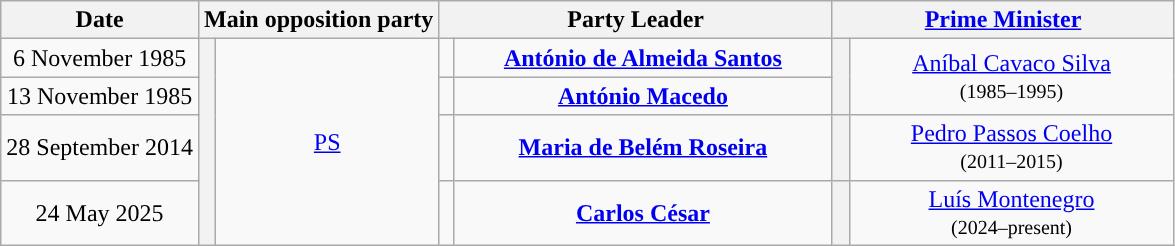<table class="wikitable" style="text-align:center; border:1px #AAAAFF solid">
<tr>
<th>Date </th>
<th colspan="2">Main opposition party</th>
<th style="width:255px;" colspan="2">Party Leader</th>
<th style="width:220px;" colspan="2"><a href='#'>Prime Minister</a> </th>
</tr>
<tr>
<td>6 November 1985</td>
<th width="4" rowspan="4" style="background:"></th>
<td rowspan="4"><a href='#'>PS</a></td>
<td></td>
<td><strong><a href='#'>António de Almeida Santos</a></strong></td>
<th width="4" rowspan="2" style="background:"></th>
<td rowspan="2"><a href='#'>Aníbal Cavaco Silva</a><br><small>(1985–1995)</small></td>
</tr>
<tr>
<td>13 November 1985</td>
<td></td>
<td><strong><a href='#'>António Macedo</a></strong></td>
</tr>
<tr>
<td>28 September 2014</td>
<td></td>
<td><strong><a href='#'>Maria de Belém Roseira</a></strong></td>
<th width="4" style="background:"></th>
<td><a href='#'>Pedro Passos Coelho</a><br><small>(2011–2015)</small></td>
</tr>
<tr>
<td>24 May 2025</td>
<td></td>
<td><strong><a href='#'>Carlos César</a></strong></td>
<th style="background:"></th>
<td><a href='#'>Luís Montenegro</a><br><small>(2024–present)</small></td>
</tr>
</table>
